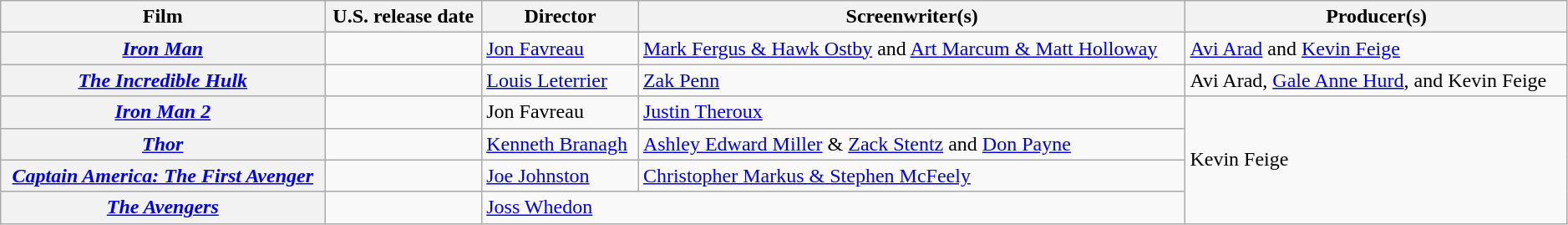<table class="wikitable plainrowheaders defaultcenter col2left" style="width: 99%;">
<tr>
<th scope="col">Film</th>
<th scope="col">U.S. release date</th>
<th scope="col">Director</th>
<th scope="col">Screenwriter(s)</th>
<th scope="col">Producer(s)</th>
</tr>
<tr>
<th scope="row"><em><a href='#'>Iron Man</a></em></th>
<td></td>
<td><a href='#'>Jon Favreau</a></td>
<td><a href='#'>Mark Fergus & Hawk Ostby</a> and <a href='#'>Art Marcum & Matt Holloway</a></td>
<td><a href='#'>Avi Arad</a> and <a href='#'>Kevin Feige</a></td>
</tr>
<tr>
<th scope="row"><em><a href='#'>The Incredible Hulk</a></em></th>
<td></td>
<td><a href='#'>Louis Leterrier</a></td>
<td><a href='#'>Zak Penn</a></td>
<td>Avi Arad, <a href='#'>Gale Anne Hurd</a>, and Kevin Feige</td>
</tr>
<tr>
<th scope="row"><em><a href='#'>Iron Man 2</a></em></th>
<td></td>
<td>Jon Favreau</td>
<td><a href='#'>Justin Theroux</a></td>
<td rowspan="4">Kevin Feige</td>
</tr>
<tr>
<th scope="row"><em><a href='#'>Thor</a></em></th>
<td></td>
<td><a href='#'>Kenneth Branagh</a></td>
<td><a href='#'>Ashley Edward Miller</a> & <a href='#'>Zack Stentz</a> and <a href='#'>Don Payne</a></td>
</tr>
<tr>
<th scope="row"><em><a href='#'>Captain America: The First Avenger</a></em></th>
<td></td>
<td><a href='#'>Joe Johnston</a></td>
<td><a href='#'>Christopher Markus & Stephen McFeely</a></td>
</tr>
<tr>
<th scope="row"><em><a href='#'>The Avengers</a></em></th>
<td></td>
<td colspan="2"><a href='#'>Joss Whedon</a></td>
</tr>
</table>
